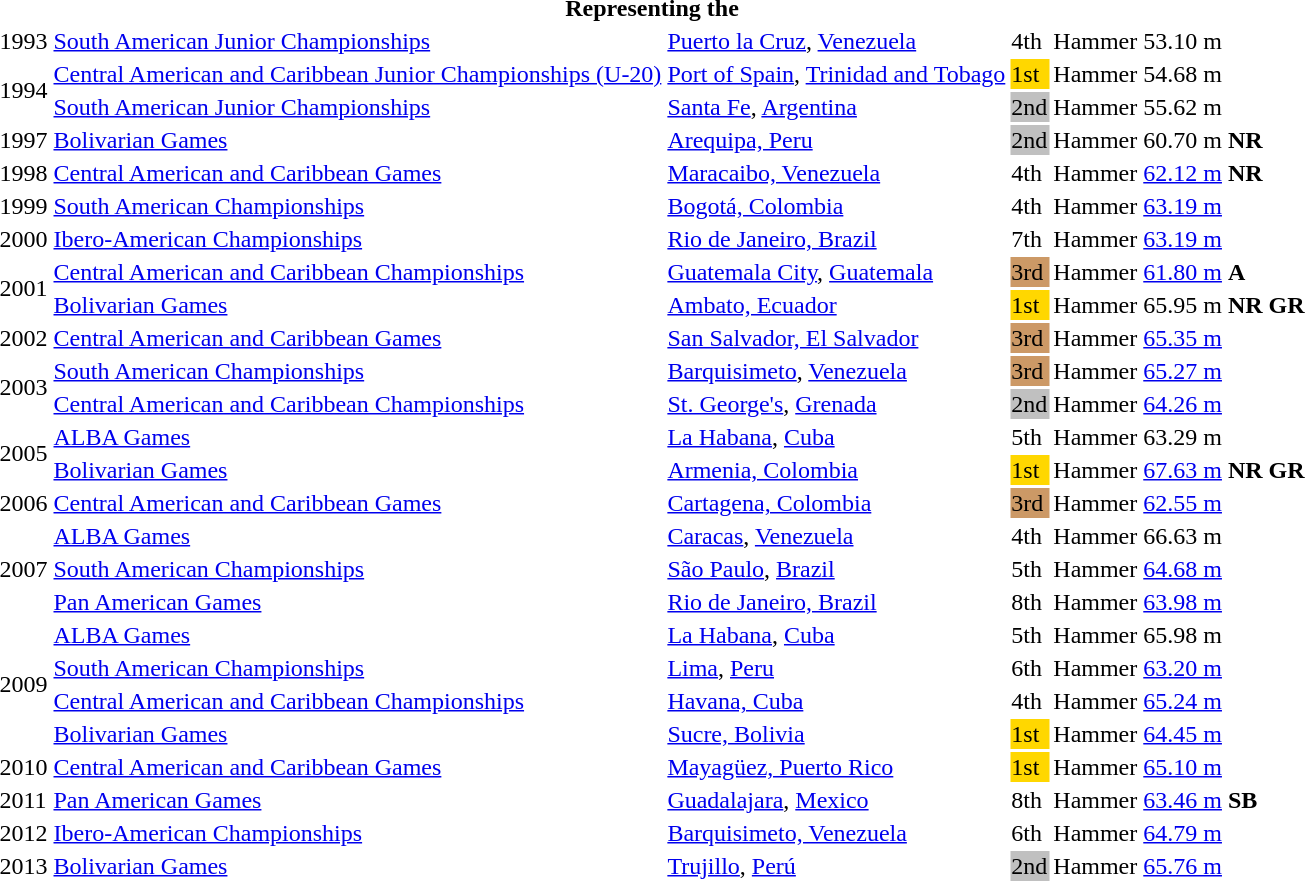<table>
<tr>
<th colspan="6">Representing the </th>
</tr>
<tr>
<td>1993</td>
<td><a href='#'>South American Junior Championships</a></td>
<td><a href='#'>Puerto la Cruz</a>, <a href='#'>Venezuela</a></td>
<td>4th</td>
<td>Hammer</td>
<td>53.10 m</td>
</tr>
<tr>
<td rowspan = "2">1994</td>
<td><a href='#'>Central American and Caribbean Junior Championships (U-20)</a></td>
<td><a href='#'>Port of Spain</a>, <a href='#'>Trinidad and Tobago</a></td>
<td bgcolor=gold>1st</td>
<td>Hammer</td>
<td>54.68 m</td>
</tr>
<tr>
<td><a href='#'>South American Junior Championships</a></td>
<td><a href='#'>Santa Fe</a>, <a href='#'>Argentina</a></td>
<td bgcolor=silver>2nd</td>
<td>Hammer</td>
<td>55.62 m</td>
</tr>
<tr>
<td>1997</td>
<td><a href='#'>Bolivarian Games</a></td>
<td><a href='#'>Arequipa, Peru</a></td>
<td bgcolor=silver>2nd</td>
<td>Hammer</td>
<td>60.70 m <strong>NR</strong></td>
</tr>
<tr>
<td>1998</td>
<td><a href='#'>Central American and Caribbean Games</a></td>
<td><a href='#'>Maracaibo, Venezuela</a></td>
<td>4th</td>
<td>Hammer</td>
<td><a href='#'>62.12 m</a> <strong>NR</strong></td>
</tr>
<tr>
<td>1999</td>
<td><a href='#'>South American Championships</a></td>
<td><a href='#'>Bogotá, Colombia</a></td>
<td>4th</td>
<td>Hammer</td>
<td><a href='#'>63.19 m</a></td>
</tr>
<tr>
<td>2000</td>
<td><a href='#'>Ibero-American Championships</a></td>
<td><a href='#'>Rio de Janeiro, Brazil</a></td>
<td>7th</td>
<td>Hammer</td>
<td><a href='#'>63.19 m</a></td>
</tr>
<tr>
<td rowspan = "2">2001</td>
<td><a href='#'>Central American and Caribbean Championships</a></td>
<td><a href='#'>Guatemala City</a>, <a href='#'>Guatemala</a></td>
<td bgcolor=cc9966>3rd</td>
<td>Hammer</td>
<td><a href='#'>61.80 m</a> <strong>A</strong></td>
</tr>
<tr>
<td><a href='#'>Bolivarian Games</a></td>
<td><a href='#'>Ambato, Ecuador</a></td>
<td bgcolor=gold>1st</td>
<td>Hammer</td>
<td>65.95 m <strong>NR</strong> <strong>GR</strong></td>
</tr>
<tr>
<td>2002</td>
<td><a href='#'>Central American and Caribbean Games</a></td>
<td><a href='#'>San Salvador, El Salvador</a></td>
<td bgcolor=cc9966>3rd</td>
<td>Hammer</td>
<td><a href='#'>65.35 m</a></td>
</tr>
<tr>
<td rowspan = "2">2003</td>
<td><a href='#'>South American Championships</a></td>
<td><a href='#'>Barquisimeto</a>, <a href='#'>Venezuela</a></td>
<td bgcolor=cc9966>3rd</td>
<td>Hammer</td>
<td><a href='#'>65.27 m</a></td>
</tr>
<tr>
<td><a href='#'>Central American and Caribbean Championships</a></td>
<td><a href='#'>St. George's</a>, <a href='#'>Grenada</a></td>
<td bgcolor=silver>2nd</td>
<td>Hammer</td>
<td><a href='#'>64.26 m</a></td>
</tr>
<tr>
<td rowspan=2>2005</td>
<td><a href='#'>ALBA Games</a></td>
<td><a href='#'>La Habana</a>, <a href='#'>Cuba</a></td>
<td>5th</td>
<td>Hammer</td>
<td>63.29 m</td>
</tr>
<tr>
<td><a href='#'>Bolivarian Games</a></td>
<td><a href='#'>Armenia, Colombia</a></td>
<td bgcolor=gold>1st</td>
<td>Hammer</td>
<td><a href='#'>67.63 m</a> <strong>NR</strong> <strong>GR</strong></td>
</tr>
<tr>
<td>2006</td>
<td><a href='#'>Central American and Caribbean Games</a></td>
<td><a href='#'>Cartagena, Colombia</a></td>
<td bgcolor="cc9966">3rd</td>
<td>Hammer</td>
<td><a href='#'>62.55 m</a></td>
</tr>
<tr>
<td rowspan=3>2007</td>
<td><a href='#'>ALBA Games</a></td>
<td><a href='#'>Caracas</a>, <a href='#'>Venezuela</a></td>
<td>4th</td>
<td>Hammer</td>
<td>66.63 m</td>
</tr>
<tr>
<td><a href='#'>South American Championships</a></td>
<td><a href='#'>São Paulo</a>, <a href='#'>Brazil</a></td>
<td>5th</td>
<td>Hammer</td>
<td><a href='#'>64.68 m</a></td>
</tr>
<tr>
<td><a href='#'>Pan American Games</a></td>
<td><a href='#'>Rio de Janeiro, Brazil</a></td>
<td>8th</td>
<td>Hammer</td>
<td><a href='#'>63.98 m</a></td>
</tr>
<tr>
<td rowspan=4>2009</td>
<td><a href='#'>ALBA Games</a></td>
<td><a href='#'>La Habana</a>, <a href='#'>Cuba</a></td>
<td>5th</td>
<td>Hammer</td>
<td>65.98 m</td>
</tr>
<tr>
<td><a href='#'>South American Championships</a></td>
<td><a href='#'>Lima</a>, <a href='#'>Peru</a></td>
<td>6th</td>
<td>Hammer</td>
<td><a href='#'>63.20 m</a></td>
</tr>
<tr>
<td><a href='#'>Central American and Caribbean Championships</a></td>
<td><a href='#'>Havana, Cuba</a></td>
<td>4th</td>
<td>Hammer</td>
<td><a href='#'>65.24 m</a></td>
</tr>
<tr>
<td><a href='#'>Bolivarian Games</a></td>
<td><a href='#'>Sucre, Bolivia</a></td>
<td bgcolor=gold>1st</td>
<td>Hammer</td>
<td><a href='#'>64.45 m</a></td>
</tr>
<tr>
<td>2010</td>
<td><a href='#'>Central American and Caribbean Games</a></td>
<td><a href='#'>Mayagüez, Puerto Rico</a></td>
<td bgcolor=gold>1st</td>
<td>Hammer</td>
<td><a href='#'>65.10 m</a></td>
</tr>
<tr>
<td>2011</td>
<td><a href='#'>Pan American Games</a></td>
<td><a href='#'>Guadalajara</a>, <a href='#'>Mexico</a></td>
<td>8th</td>
<td>Hammer</td>
<td><a href='#'>63.46 m</a> <strong>SB</strong></td>
</tr>
<tr>
<td>2012</td>
<td><a href='#'>Ibero-American Championships</a></td>
<td><a href='#'>Barquisimeto, Venezuela</a></td>
<td>6th</td>
<td>Hammer</td>
<td><a href='#'>64.79 m</a></td>
</tr>
<tr>
<td>2013</td>
<td><a href='#'>Bolivarian Games</a></td>
<td><a href='#'>Trujillo</a>, <a href='#'>Perú</a></td>
<td bgcolor=silver>2nd</td>
<td>Hammer</td>
<td><a href='#'>65.76 m</a></td>
</tr>
</table>
